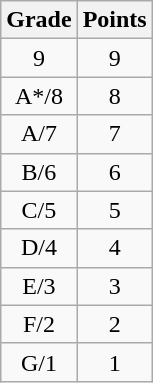<table class="wikitable" style="text-align:center; width:5%">
<tr>
<th>Grade</th>
<th>Points</th>
</tr>
<tr>
<td>9</td>
<td>9</td>
</tr>
<tr>
<td>A*/8</td>
<td>8</td>
</tr>
<tr>
<td>A/7</td>
<td>7</td>
</tr>
<tr>
<td>B/6</td>
<td>6</td>
</tr>
<tr>
<td>C/5</td>
<td>5</td>
</tr>
<tr>
<td>D/4</td>
<td>4</td>
</tr>
<tr>
<td>E/3</td>
<td>3</td>
</tr>
<tr>
<td>F/2</td>
<td>2</td>
</tr>
<tr>
<td>G/1</td>
<td>1</td>
</tr>
</table>
